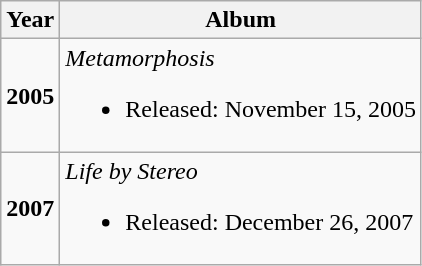<table class="wikitable">
<tr>
<th><strong>Year</strong></th>
<th><strong>Album</strong></th>
</tr>
<tr>
<td><strong>2005</strong></td>
<td align="left"><em>Metamorphosis</em><br><ul><li>Released: November 15, 2005</li></ul></td>
</tr>
<tr>
<td><strong>2007</strong></td>
<td><em>Life by Stereo</em><br><ul><li>Released: December 26, 2007</li></ul></td>
</tr>
</table>
